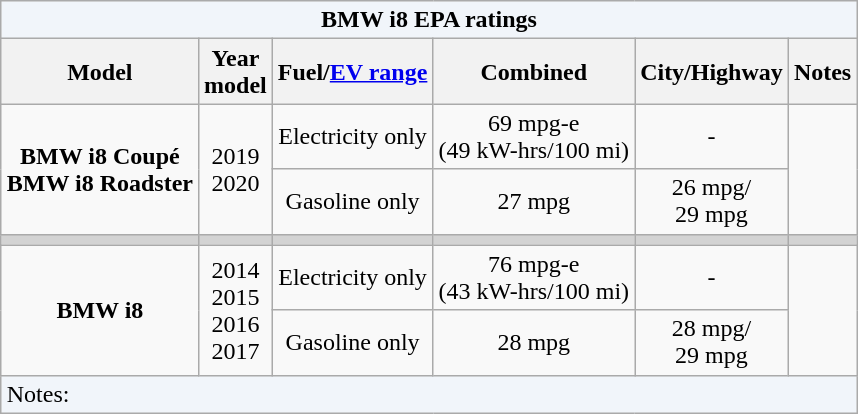<table class="wikitable" style="margin: 1em auto 1em auto">
<tr align=center>
<td colspan="6" style="background:#f1f5fa;"><strong>BMW i8 EPA ratings</strong></td>
</tr>
<tr>
<th>Model</th>
<th>Year<br>model</th>
<th>Fuel/<a href='#'>EV range</a></th>
<th>Combined</th>
<th>City/Highway</th>
<th>Notes</th>
</tr>
<tr style="text-align:center;">
<td rowspan="2"><strong>BMW i8 Coupé<br>BMW i8 Roadster</strong></td>
<td rowspan="2">2019<br>2020</td>
<td>Electricity only<br></td>
<td>69 mpg-e<br>(49 kW-hrs/100 mi)</td>
<td>-</td>
<td align=left rowspan="2"></td>
</tr>
<tr style="text-align:center;">
<td>Gasoline only<br></td>
<td>27 mpg</td>
<td>26 mpg/<br> 29 mpg</td>
</tr>
<tr style="background:lightgrey;">
<td></td>
<td></td>
<td></td>
<td></td>
<td></td>
<td></td>
</tr>
<tr style="text-align:center;">
<td rowspan="2"><strong>BMW i8</strong></td>
<td rowspan="2">2014<br>2015<br>2016<br>2017</td>
<td>Electricity only<br></td>
<td>76 mpg-e<br>(43 kW-hrs/100 mi)</td>
<td>-</td>
<td align=left rowspan="2"></td>
</tr>
<tr style="text-align:center;">
<td>Gasoline only<br></td>
<td>28 mpg</td>
<td>28 mpg/<br> 29 mpg</td>
</tr>
<tr>
<td colspan="6" style="background:#f1f5fa;">Notes:<br></td>
</tr>
</table>
